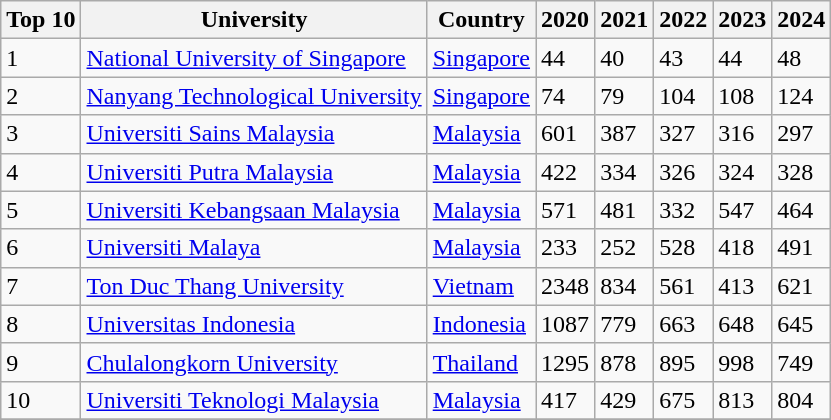<table class="wikitable sortable">
<tr>
<th>Top 10</th>
<th>University</th>
<th>Country</th>
<th>2020</th>
<th>2021</th>
<th>2022</th>
<th>2023</th>
<th>2024</th>
</tr>
<tr>
<td>1</td>
<td> <a href='#'>National University of Singapore</a></td>
<td><a href='#'>Singapore</a></td>
<td>44</td>
<td>40</td>
<td>43</td>
<td>44</td>
<td>48</td>
</tr>
<tr>
<td>2</td>
<td> <a href='#'>Nanyang Technological University</a></td>
<td><a href='#'>Singapore</a></td>
<td>74</td>
<td>79</td>
<td>104</td>
<td>108</td>
<td>124</td>
</tr>
<tr>
<td>3</td>
<td> <a href='#'>Universiti Sains Malaysia</a></td>
<td><a href='#'>Malaysia</a></td>
<td>601</td>
<td>387</td>
<td>327</td>
<td>316</td>
<td>297</td>
</tr>
<tr>
<td>4</td>
<td> <a href='#'>Universiti Putra Malaysia</a></td>
<td><a href='#'>Malaysia</a></td>
<td>422</td>
<td>334</td>
<td>326</td>
<td>324</td>
<td>328</td>
</tr>
<tr>
<td>5</td>
<td> <a href='#'>Universiti Kebangsaan Malaysia</a></td>
<td><a href='#'>Malaysia</a></td>
<td>571</td>
<td>481</td>
<td>332</td>
<td>547</td>
<td>464</td>
</tr>
<tr>
<td>6</td>
<td> <a href='#'>Universiti Malaya</a></td>
<td><a href='#'>Malaysia</a></td>
<td>233</td>
<td>252</td>
<td>528</td>
<td>418</td>
<td>491</td>
</tr>
<tr>
<td>7</td>
<td> <a href='#'>Ton Duc Thang University</a></td>
<td><a href='#'>Vietnam</a></td>
<td>2348</td>
<td>834</td>
<td>561</td>
<td>413</td>
<td>621</td>
</tr>
<tr>
<td>8</td>
<td> <a href='#'>Universitas Indonesia</a></td>
<td><a href='#'>Indonesia</a></td>
<td>1087</td>
<td>779</td>
<td>663</td>
<td>648</td>
<td>645</td>
</tr>
<tr>
<td>9</td>
<td> <a href='#'>Chulalongkorn University</a></td>
<td><a href='#'>Thailand</a></td>
<td>1295</td>
<td>878</td>
<td>895</td>
<td>998</td>
<td>749</td>
</tr>
<tr>
<td>10</td>
<td> <a href='#'>Universiti Teknologi Malaysia</a></td>
<td><a href='#'>Malaysia</a></td>
<td>417</td>
<td>429</td>
<td>675</td>
<td>813</td>
<td>804</td>
</tr>
<tr>
</tr>
</table>
